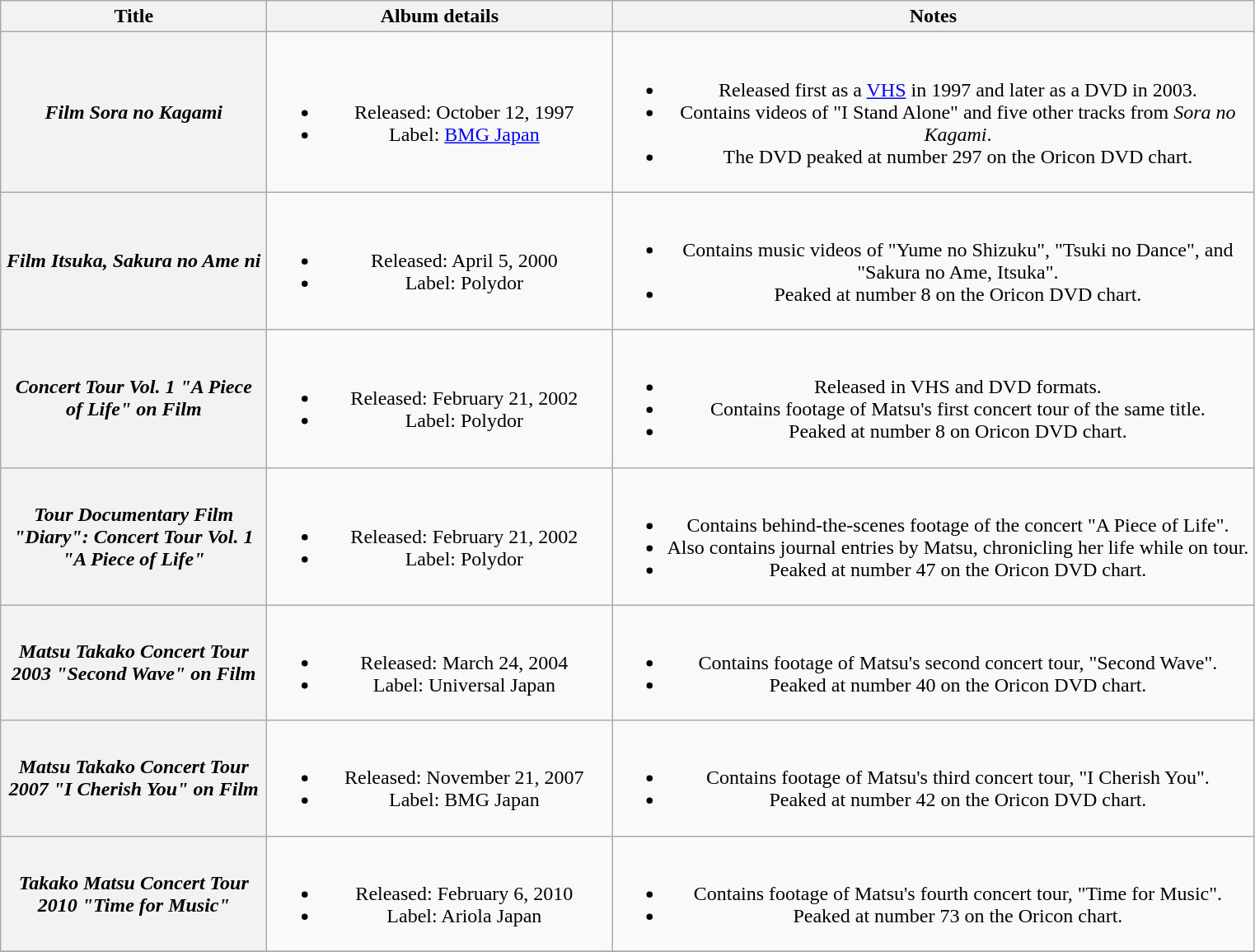<table class="wikitable plainrowheaders" style="text-align:center;" border="1">
<tr>
<th scope="col" style="width:13em;">Title</th>
<th scope="col" style="width:17em;">Album details</th>
<th scope="col" style="width:32em;">Notes</th>
</tr>
<tr>
<th scope="row"><em>Film Sora no Kagami</em></th>
<td><br><ul><li>Released: October 12, 1997</li><li>Label: <a href='#'>BMG Japan</a></li></ul></td>
<td><br><ul><li>Released first as a <a href='#'>VHS</a> in 1997 and later as a DVD in 2003.</li><li>Contains videos of "I Stand Alone" and five other tracks from <em>Sora no Kagami</em>.</li><li>The DVD peaked at number 297 on the Oricon DVD chart.</li></ul></td>
</tr>
<tr>
<th scope="row"><em>Film Itsuka, Sakura no Ame ni</em></th>
<td><br><ul><li>Released: April 5, 2000</li><li>Label: Polydor</li></ul></td>
<td><br><ul><li>Contains music videos of "Yume no Shizuku", "Tsuki no Dance", and "Sakura no Ame, Itsuka".</li><li>Peaked at number 8 on the Oricon DVD chart.</li></ul></td>
</tr>
<tr>
<th scope="row"><em>Concert Tour Vol. 1 "A Piece of Life" on Film</em></th>
<td><br><ul><li>Released: February 21, 2002</li><li>Label: Polydor</li></ul></td>
<td><br><ul><li>Released in VHS and DVD formats.</li><li>Contains footage of Matsu's first concert tour of the same title.</li><li>Peaked at number 8 on Oricon DVD chart.</li></ul></td>
</tr>
<tr>
<th scope="row"><em>Tour Documentary Film "Diary": Concert Tour Vol. 1 "A Piece of Life"</em></th>
<td><br><ul><li>Released: February 21, 2002</li><li>Label: Polydor</li></ul></td>
<td><br><ul><li>Contains behind-the-scenes footage of the concert "A Piece of Life".</li><li>Also contains journal entries by Matsu, chronicling her life while on tour.</li><li>Peaked at number 47 on the Oricon DVD chart.</li></ul></td>
</tr>
<tr>
<th scope="row"><em>Matsu Takako Concert Tour 2003 "Second Wave" on Film</em></th>
<td><br><ul><li>Released: March 24, 2004</li><li>Label: Universal Japan</li></ul></td>
<td><br><ul><li>Contains footage of Matsu's second concert tour, "Second Wave".</li><li>Peaked at number 40 on the Oricon DVD chart.</li></ul></td>
</tr>
<tr>
<th scope="row"><em>Matsu Takako Concert Tour 2007 "I Cherish You" on Film</em></th>
<td><br><ul><li>Released: November 21, 2007</li><li>Label: BMG Japan</li></ul></td>
<td><br><ul><li>Contains footage of Matsu's third concert tour, "I Cherish You".</li><li>Peaked at number 42 on the Oricon DVD chart.</li></ul></td>
</tr>
<tr>
<th scope="row"><em>Takako Matsu Concert Tour 2010 "Time for Music"</em></th>
<td><br><ul><li>Released: February 6, 2010</li><li>Label: Ariola Japan</li></ul></td>
<td><br><ul><li>Contains footage of Matsu's fourth concert tour, "Time for Music".</li><li>Peaked at number 73 on the Oricon chart.</li></ul></td>
</tr>
<tr>
</tr>
</table>
